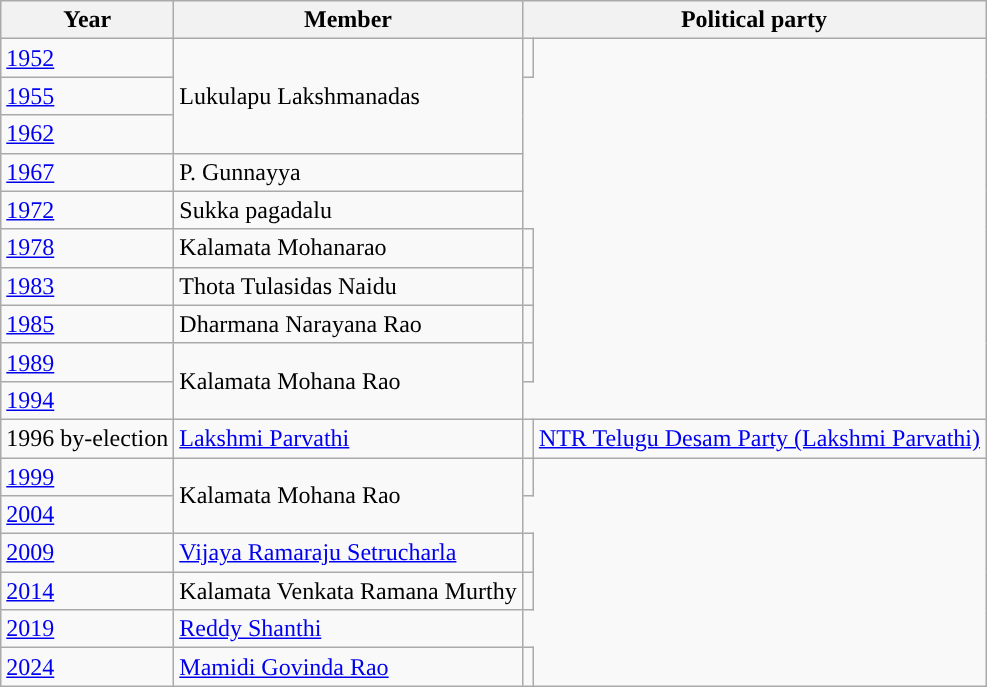<table class="wikitable sortable">
<tr>
<th>Year</th>
<th>Member</th>
<th colspan="2">Political party</th>
</tr>
<tr>
<td><a href='#'>1952</a></td>
<td rowspan=3>Lukulapu Lakshmanadas</td>
<td></td>
</tr>
<tr>
<td><a href='#'>1955</a></td>
</tr>
<tr>
<td><a href='#'>1962</a></td>
</tr>
<tr>
<td><a href='#'>1967</a></td>
<td>P. Gunnayya</td>
</tr>
<tr>
<td><a href='#'>1972</a></td>
<td>Sukka pagadalu</td>
</tr>
<tr>
<td><a href='#'>1978</a></td>
<td>Kalamata Mohanarao</td>
<td></td>
</tr>
<tr>
<td><a href='#'>1983</a></td>
<td>Thota Tulasidas Naidu</td>
<td></td>
</tr>
<tr>
<td><a href='#'>1985</a></td>
<td>Dharmana Narayana Rao</td>
<td></td>
</tr>
<tr>
<td><a href='#'>1989</a></td>
<td rowspan=2>Kalamata Mohana Rao</td>
<td></td>
</tr>
<tr>
<td><a href='#'>1994</a></td>
</tr>
<tr>
<td>1996 by-election</td>
<td><a href='#'>Lakshmi Parvathi</a></td>
<td style="background-color: "></td>
<td><a href='#'>NTR Telugu Desam Party (Lakshmi Parvathi)</a></td>
</tr>
<tr>
<td><a href='#'>1999</a></td>
<td rowspan=2>Kalamata Mohana Rao</td>
<td></td>
</tr>
<tr>
<td><a href='#'>2004</a></td>
</tr>
<tr>
<td><a href='#'>2009</a></td>
<td><a href='#'>Vijaya Ramaraju Setrucharla</a></td>
<td></td>
</tr>
<tr>
<td><a href='#'>2014</a></td>
<td>Kalamata Venkata Ramana Murthy</td>
<td></td>
</tr>
<tr>
<td><a href='#'>2019</a></td>
<td><a href='#'>Reddy Shanthi</a></td>
</tr>
<tr>
<td><a href='#'>2024</a></td>
<td><a href='#'>Mamidi Govinda Rao</a></td>
<td></td>
</tr>
</table>
